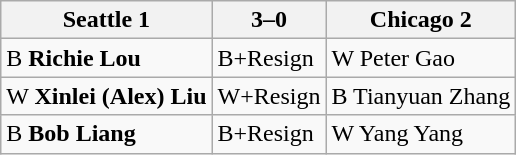<table class="wikitable">
<tr>
<th>Seattle 1</th>
<th>3–0</th>
<th>Chicago 2</th>
</tr>
<tr>
<td>B <strong>Richie Lou</strong></td>
<td>B+Resign</td>
<td>W Peter Gao</td>
</tr>
<tr>
<td>W <strong>Xinlei (Alex) Liu</strong></td>
<td>W+Resign</td>
<td>B Tianyuan Zhang</td>
</tr>
<tr>
<td>B <strong>Bob Liang</strong></td>
<td>B+Resign</td>
<td>W Yang Yang</td>
</tr>
</table>
